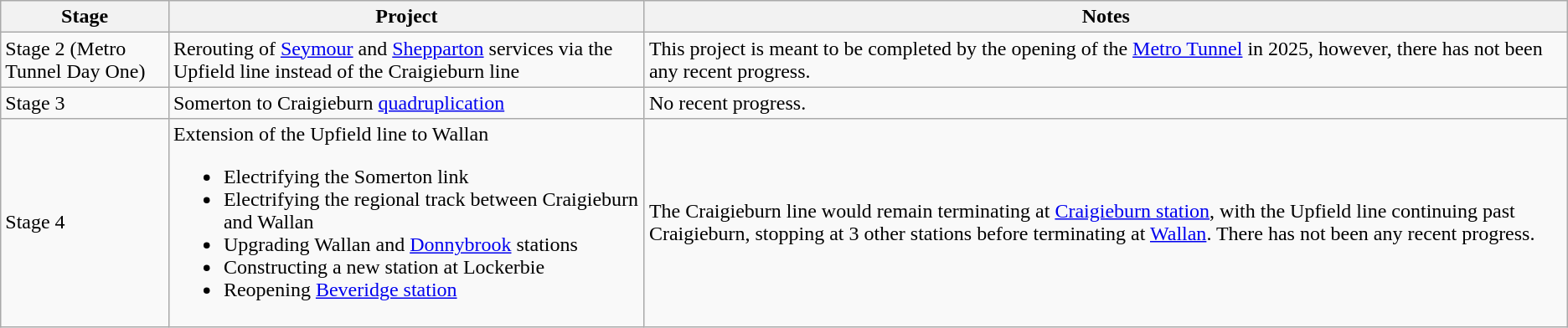<table class="wikitable">
<tr>
<th>Stage</th>
<th>Project</th>
<th>Notes</th>
</tr>
<tr>
<td>Stage 2 (Metro Tunnel Day One)</td>
<td>Rerouting of <a href='#'>Seymour</a> and <a href='#'>Shepparton</a> services via the Upfield line instead of the Craigieburn line</td>
<td>This project is meant to be completed by the opening of the <a href='#'>Metro Tunnel</a> in 2025, however, there has not been any recent progress.</td>
</tr>
<tr>
<td>Stage 3</td>
<td>Somerton to Craigieburn <a href='#'>quadruplication</a></td>
<td>No recent progress.</td>
</tr>
<tr>
<td>Stage 4</td>
<td>Extension of the Upfield line to Wallan<br><ul><li>Electrifying the Somerton link</li><li>Electrifying the regional track between Craigieburn and Wallan</li><li>Upgrading Wallan and <a href='#'>Donnybrook</a> stations</li><li>Constructing a new station at Lockerbie</li><li>Reopening <a href='#'>Beveridge station</a></li></ul></td>
<td>The Craigieburn line would remain terminating at <a href='#'>Craigieburn station</a>, with the Upfield line continuing past Craigieburn, stopping at 3 other stations before terminating at <a href='#'>Wallan</a>. There has not been any recent progress.</td>
</tr>
</table>
